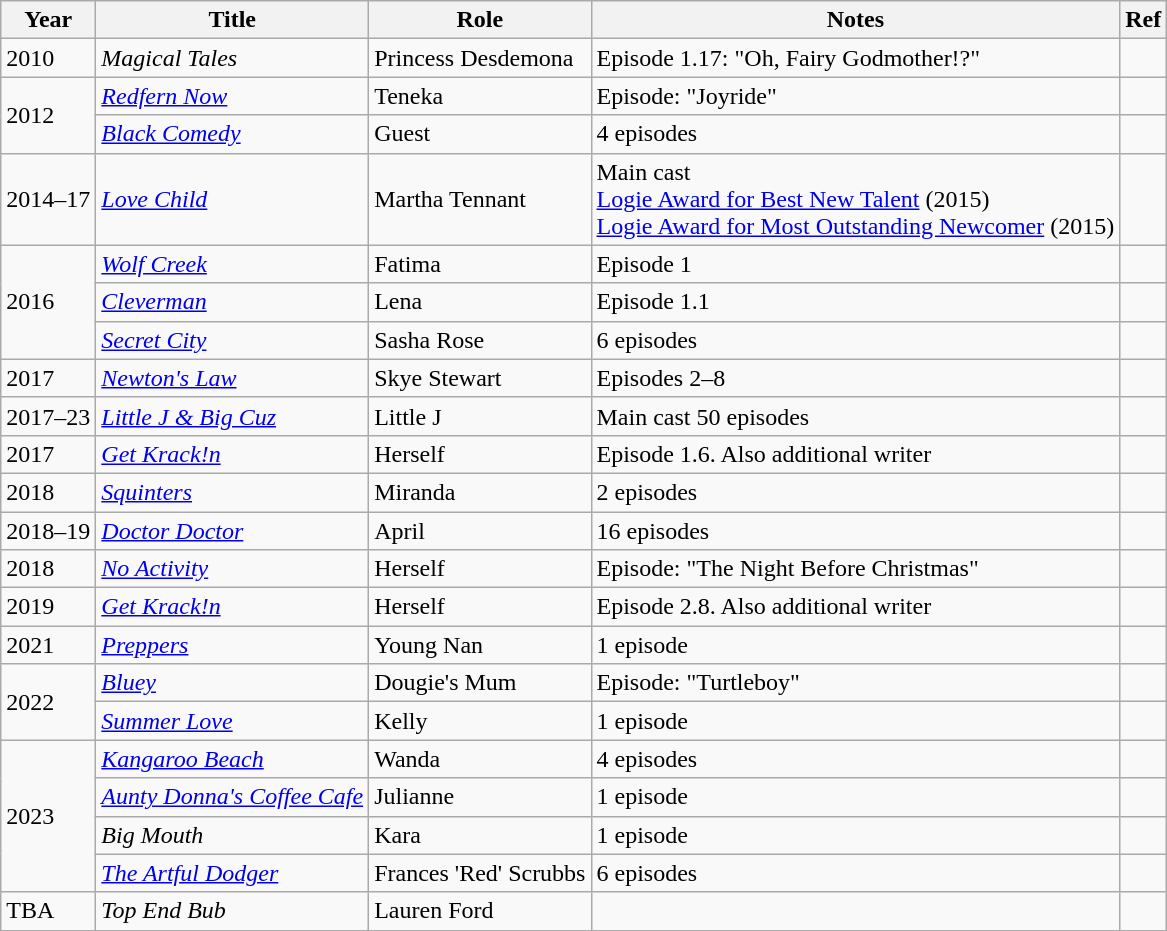<table class="wikitable sortable">
<tr>
<th>Year</th>
<th>Title</th>
<th>Role</th>
<th class="unsortable">Notes</th>
<th>Ref</th>
</tr>
<tr>
<td>2010</td>
<td><em>Magical Tales</em></td>
<td>Princess Desdemona</td>
<td>Episode 1.17: "Oh, Fairy Godmother!?"</td>
<td></td>
</tr>
<tr>
<td rowspan="2">2012</td>
<td><em><a href='#'>Redfern Now</a></em></td>
<td>Teneka</td>
<td>Episode: "Joyride"</td>
<td></td>
</tr>
<tr>
<td><em><a href='#'>Black Comedy</a></em></td>
<td>Guest</td>
<td>4 episodes</td>
<td></td>
</tr>
<tr>
<td>2014–17</td>
<td><em><a href='#'>Love Child</a></em></td>
<td>Martha Tennant</td>
<td>Main cast<br><a href='#'>Logie Award for Best New Talent</a> (2015)<br><a href='#'>Logie Award for Most Outstanding Newcomer</a> (2015)</td>
<td></td>
</tr>
<tr>
<td rowspan="3">2016</td>
<td><em><a href='#'>Wolf Creek</a></em></td>
<td>Fatima</td>
<td>Episode 1</td>
<td></td>
</tr>
<tr>
<td><em><a href='#'>Cleverman</a></em></td>
<td>Lena</td>
<td>Episode 1.1</td>
<td></td>
</tr>
<tr>
<td><em><a href='#'>Secret City</a></em></td>
<td>Sasha Rose</td>
<td>6 episodes</td>
<td></td>
</tr>
<tr>
<td>2017</td>
<td><em><a href='#'>Newton's Law</a></em></td>
<td>Skye Stewart</td>
<td>Episodes 2–8</td>
<td></td>
</tr>
<tr>
<td>2017–23</td>
<td><em><a href='#'>Little J & Big Cuz</a></em></td>
<td>Little J</td>
<td>Main cast 50 episodes</td>
<td></td>
</tr>
<tr>
<td>2017</td>
<td><em><a href='#'>Get Krack!n</a></em></td>
<td>Herself</td>
<td>Episode 1.6. Also additional writer</td>
<td></td>
</tr>
<tr>
<td>2018</td>
<td><em><a href='#'>Squinters</a></em></td>
<td>Miranda</td>
<td>2 episodes</td>
<td></td>
</tr>
<tr>
<td>2018–19</td>
<td><em><a href='#'>Doctor Doctor</a></em></td>
<td>April</td>
<td>16 episodes</td>
<td></td>
</tr>
<tr>
<td>2018</td>
<td><em><a href='#'>No Activity</a></em></td>
<td>Herself</td>
<td>Episode: "The Night Before Christmas"</td>
<td></td>
</tr>
<tr>
<td>2019</td>
<td><em><a href='#'>Get Krack!n</a></em></td>
<td>Herself</td>
<td>Episode 2.8. Also additional writer</td>
<td></td>
</tr>
<tr>
<td>2021</td>
<td><em><a href='#'>Preppers</a></em></td>
<td>Young Nan</td>
<td>1 episode</td>
<td></td>
</tr>
<tr>
<td rowspan="2">2022</td>
<td><em><a href='#'>Bluey</a></em></td>
<td>Dougie's Mum</td>
<td>Episode: "Turtleboy"</td>
<td></td>
</tr>
<tr>
<td><em><a href='#'>Summer Love</a></em></td>
<td>Kelly</td>
<td>1 episode</td>
<td></td>
</tr>
<tr>
<td rowspan="4">2023</td>
<td><em><a href='#'>Kangaroo Beach</a></em></td>
<td>Wanda</td>
<td>4 episodes</td>
<td></td>
</tr>
<tr>
<td><em><a href='#'>Aunty Donna's Coffee Cafe</a></em></td>
<td>Julianne</td>
<td>1 episode</td>
<td></td>
</tr>
<tr>
<td><em>Big Mouth</em></td>
<td>Kara</td>
<td>1 episode</td>
<td></td>
</tr>
<tr>
<td><em><a href='#'>The Artful Dodger</a></em></td>
<td>Frances 'Red' Scrubbs</td>
<td>6 episodes</td>
<td></td>
</tr>
<tr>
<td>TBA</td>
<td><em>Top End Bub</em></td>
<td>Lauren Ford</td>
<td></td>
<td></td>
</tr>
</table>
